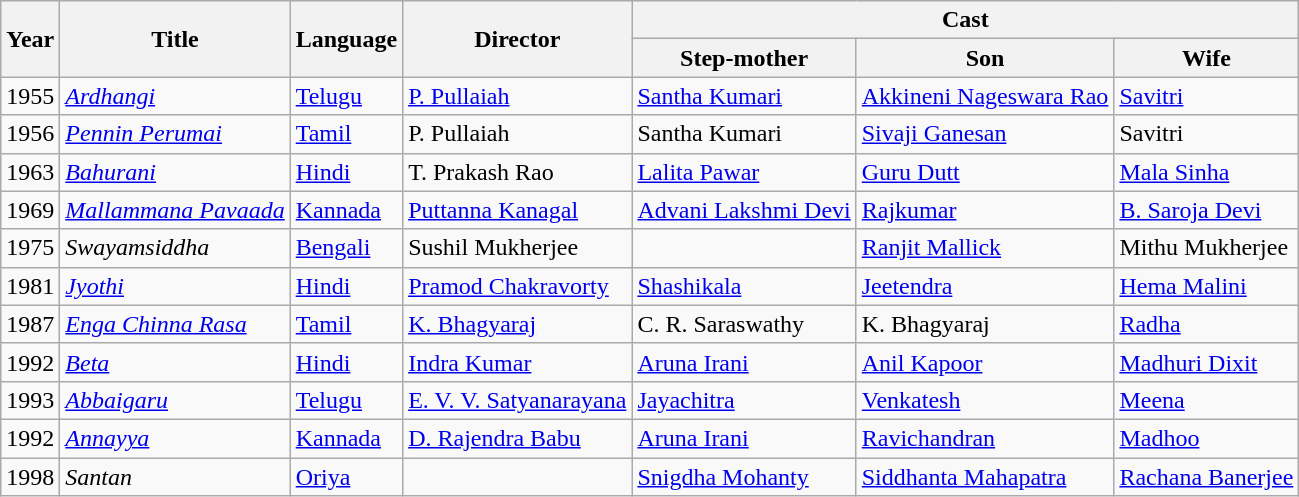<table class="wikitable">
<tr>
<th rowspan=2>Year</th>
<th rowspan=2>Title</th>
<th rowspan=2>Language</th>
<th rowspan=2>Director</th>
<th colspan=3>Cast</th>
</tr>
<tr>
<th>Step-mother</th>
<th>Son</th>
<th>Wife</th>
</tr>
<tr>
<td>1955</td>
<td><em><a href='#'>Ardhangi</a></em></td>
<td><a href='#'>Telugu</a></td>
<td><a href='#'>P. Pullaiah</a></td>
<td><a href='#'>Santha Kumari</a></td>
<td><a href='#'>Akkineni Nageswara Rao</a></td>
<td><a href='#'>Savitri</a></td>
</tr>
<tr>
<td>1956</td>
<td><em><a href='#'>Pennin Perumai</a></em></td>
<td><a href='#'>Tamil</a></td>
<td>P. Pullaiah</td>
<td>Santha Kumari</td>
<td><a href='#'>Sivaji Ganesan</a></td>
<td>Savitri</td>
</tr>
<tr>
<td>1963</td>
<td><em><a href='#'>Bahurani</a></em></td>
<td><a href='#'>Hindi</a></td>
<td>T. Prakash Rao</td>
<td><a href='#'>Lalita Pawar</a></td>
<td><a href='#'>Guru Dutt</a></td>
<td><a href='#'>Mala Sinha</a></td>
</tr>
<tr>
<td>1969</td>
<td><em><a href='#'>Mallammana Pavaada</a></em></td>
<td><a href='#'>Kannada</a></td>
<td><a href='#'>Puttanna Kanagal</a></td>
<td><a href='#'>Advani Lakshmi Devi</a></td>
<td><a href='#'>Rajkumar</a></td>
<td><a href='#'>B. Saroja Devi</a></td>
</tr>
<tr>
<td>1975</td>
<td><em>Swayamsiddha</em></td>
<td><a href='#'>Bengali</a></td>
<td>Sushil Mukherjee</td>
<td></td>
<td><a href='#'>Ranjit Mallick</a></td>
<td>Mithu Mukherjee</td>
</tr>
<tr>
<td>1981</td>
<td><em><a href='#'>Jyothi</a></em></td>
<td><a href='#'>Hindi</a></td>
<td><a href='#'>Pramod Chakravorty</a></td>
<td><a href='#'>Shashikala</a></td>
<td><a href='#'>Jeetendra</a></td>
<td><a href='#'>Hema Malini</a></td>
</tr>
<tr>
<td>1987</td>
<td><em><a href='#'>Enga Chinna Rasa</a></em></td>
<td><a href='#'>Tamil</a></td>
<td><a href='#'>K. Bhagyaraj</a></td>
<td>C. R. Saraswathy</td>
<td>K. Bhagyaraj</td>
<td><a href='#'>Radha</a></td>
</tr>
<tr>
<td>1992</td>
<td><em><a href='#'>Beta</a></em></td>
<td><a href='#'>Hindi</a></td>
<td><a href='#'>Indra Kumar</a></td>
<td><a href='#'>Aruna Irani</a></td>
<td><a href='#'>Anil Kapoor</a></td>
<td><a href='#'>Madhuri Dixit</a></td>
</tr>
<tr>
<td>1993</td>
<td><em><a href='#'>Abbaigaru</a></em></td>
<td><a href='#'>Telugu</a></td>
<td><a href='#'>E. V. V. Satyanarayana</a></td>
<td><a href='#'>Jayachitra</a></td>
<td><a href='#'>Venkatesh</a></td>
<td><a href='#'>Meena</a></td>
</tr>
<tr>
<td>1992</td>
<td><em><a href='#'>Annayya</a></em></td>
<td><a href='#'>Kannada</a></td>
<td><a href='#'>D. Rajendra Babu</a></td>
<td><a href='#'>Aruna Irani</a></td>
<td><a href='#'>Ravichandran</a></td>
<td><a href='#'>Madhoo</a></td>
</tr>
<tr>
<td>1998</td>
<td><em>Santan</em></td>
<td><a href='#'>Oriya</a></td>
<td></td>
<td><a href='#'>Snigdha Mohanty</a></td>
<td><a href='#'>Siddhanta Mahapatra</a></td>
<td><a href='#'>Rachana Banerjee</a></td>
</tr>
</table>
